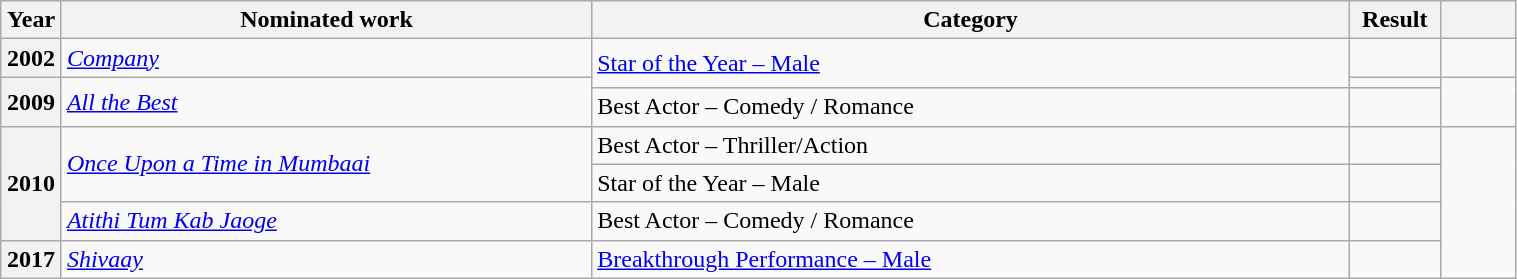<table class="wikitable plainrowheaders" style="width:80%;">
<tr>
<th scope="col" style="width:4%;">Year</th>
<th scope="col" style="width:35%;">Nominated work</th>
<th scope="col" style="width:50%;">Category</th>
<th scope="col" style="width:6%;">Result</th>
<th scope="col" style="width:6%;"></th>
</tr>
<tr>
<th scope="row">2002</th>
<td><em><a href='#'>Company</a></em></td>
<td rowspan="2"><a href='#'>Star of the Year – Male</a></td>
<td></td>
<td style="text-align:center;"></td>
</tr>
<tr>
<th scope="row" rowspan="2">2009</th>
<td rowspan="2"><em><a href='#'>All the Best</a></em></td>
<td></td>
<td style="text-align:center;" rowspan="2"></td>
</tr>
<tr>
<td>Best Actor – Comedy / Romance</td>
<td></td>
</tr>
<tr>
<th scope="row" rowspan="3">2010</th>
<td rowspan="2"><em><a href='#'>Once Upon a Time in Mumbaai</a></em></td>
<td>Best Actor – Thriller/Action</td>
<td></td>
<td style="text-align:center;" rowspan="4"></td>
</tr>
<tr>
<td>Star of the Year – Male</td>
<td></td>
</tr>
<tr>
<td><em><a href='#'>Atithi Tum Kab Jaoge</a></em></td>
<td>Best Actor – Comedy / Romance</td>
<td></td>
</tr>
<tr>
<th scope="row">2017</th>
<td><em><a href='#'>Shivaay</a></em></td>
<td><a href='#'>Breakthrough Performance – Male</a></td>
<td></td>
</tr>
</table>
